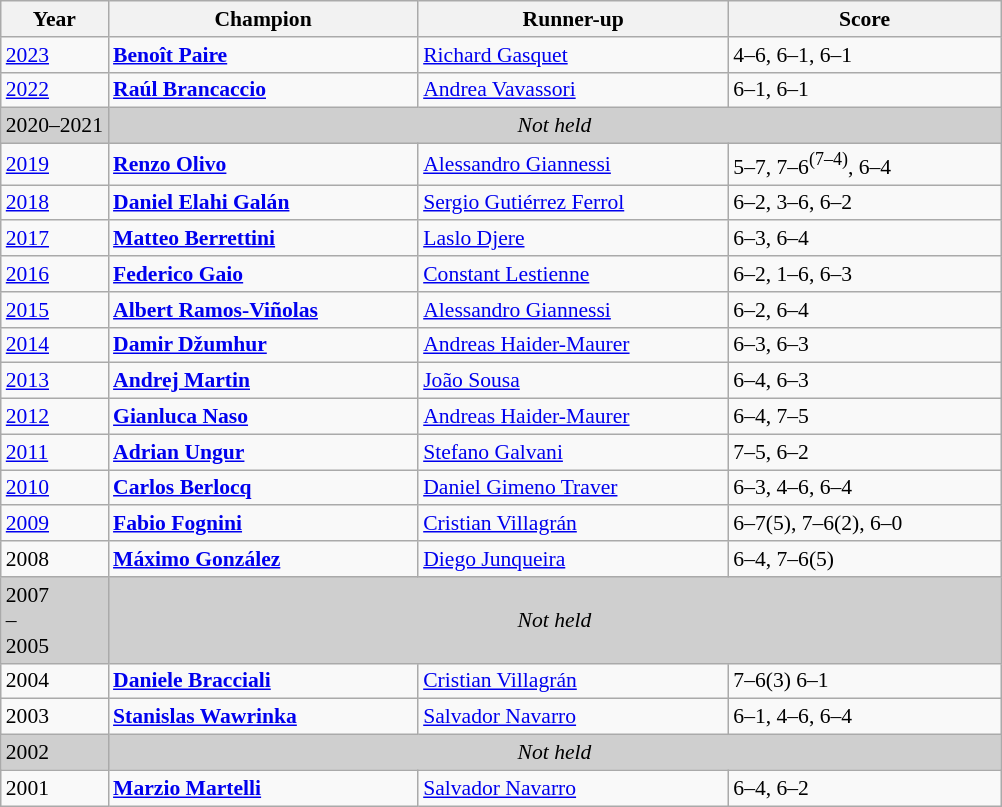<table class="wikitable" style="font-size:90%">
<tr>
<th>Year</th>
<th width="200">Champion</th>
<th width="200">Runner-up</th>
<th width="175">Score</th>
</tr>
<tr>
<td><a href='#'>2023</a></td>
<td> <strong><a href='#'>Benoît Paire</a></strong></td>
<td> <a href='#'>Richard Gasquet</a></td>
<td>4–6, 6–1, 6–1</td>
</tr>
<tr>
<td><a href='#'>2022</a></td>
<td> <strong><a href='#'>Raúl Brancaccio</a></strong></td>
<td> <a href='#'>Andrea Vavassori</a></td>
<td>6–1, 6–1</td>
</tr>
<tr>
<td style="background:#cfcfcf">2020–2021</td>
<td colspan=3 align=center style="background:#cfcfcf"><em>Not held</em></td>
</tr>
<tr>
<td><a href='#'>2019</a></td>
<td> <strong><a href='#'>Renzo Olivo</a></strong></td>
<td> <a href='#'>Alessandro Giannessi</a></td>
<td>5–7, 7–6<sup>(7–4)</sup>, 6–4</td>
</tr>
<tr>
<td><a href='#'>2018</a></td>
<td> <strong><a href='#'>Daniel Elahi Galán</a></strong></td>
<td> <a href='#'>Sergio Gutiérrez Ferrol</a></td>
<td>6–2, 3–6, 6–2</td>
</tr>
<tr>
<td><a href='#'>2017</a></td>
<td> <strong><a href='#'>Matteo Berrettini</a></strong></td>
<td> <a href='#'>Laslo Djere</a></td>
<td>6–3, 6–4</td>
</tr>
<tr>
<td><a href='#'>2016</a></td>
<td> <strong><a href='#'>Federico Gaio</a></strong></td>
<td> <a href='#'>Constant Lestienne</a></td>
<td>6–2, 1–6, 6–3</td>
</tr>
<tr>
<td><a href='#'>2015</a></td>
<td> <strong><a href='#'>Albert Ramos-Viñolas</a></strong></td>
<td> <a href='#'>Alessandro Giannessi</a></td>
<td>6–2, 6–4</td>
</tr>
<tr>
<td><a href='#'>2014</a></td>
<td> <strong><a href='#'>Damir Džumhur</a></strong></td>
<td> <a href='#'>Andreas Haider-Maurer</a></td>
<td>6–3, 6–3</td>
</tr>
<tr>
<td><a href='#'>2013</a></td>
<td> <strong><a href='#'>Andrej Martin</a></strong></td>
<td> <a href='#'>João Sousa</a></td>
<td>6–4, 6–3</td>
</tr>
<tr>
<td><a href='#'>2012</a></td>
<td> <strong><a href='#'>Gianluca Naso</a></strong></td>
<td> <a href='#'>Andreas Haider-Maurer</a></td>
<td>6–4, 7–5</td>
</tr>
<tr>
<td><a href='#'>2011</a></td>
<td> <strong><a href='#'>Adrian Ungur</a></strong></td>
<td> <a href='#'>Stefano Galvani</a></td>
<td>7–5, 6–2</td>
</tr>
<tr>
<td><a href='#'>2010</a></td>
<td> <strong><a href='#'>Carlos Berlocq</a></strong></td>
<td> <a href='#'>Daniel Gimeno Traver</a></td>
<td>6–3, 4–6, 6–4</td>
</tr>
<tr>
<td><a href='#'>2009</a></td>
<td> <strong><a href='#'>Fabio Fognini</a></strong></td>
<td> <a href='#'>Cristian Villagrán</a></td>
<td>6–7(5), 7–6(2), 6–0</td>
</tr>
<tr>
<td>2008</td>
<td> <strong><a href='#'>Máximo González</a></strong></td>
<td> <a href='#'>Diego Junqueira</a></td>
<td>6–4, 7–6(5)</td>
</tr>
<tr>
<td style="background:#cfcfcf">2007<br>–<br>2005</td>
<td colspan=3 align=center style="background:#cfcfcf"><em>Not held</em></td>
</tr>
<tr>
<td>2004</td>
<td> <strong><a href='#'>Daniele Bracciali</a></strong></td>
<td> <a href='#'>Cristian Villagrán</a></td>
<td>7–6(3) 6–1</td>
</tr>
<tr>
<td>2003</td>
<td> <strong><a href='#'>Stanislas Wawrinka</a></strong></td>
<td> <a href='#'>Salvador Navarro</a></td>
<td>6–1, 4–6, 6–4</td>
</tr>
<tr>
<td style="background:#cfcfcf">2002</td>
<td colspan=3 align=center style="background:#cfcfcf"><em>Not held</em></td>
</tr>
<tr>
<td>2001</td>
<td> <strong><a href='#'>Marzio Martelli</a></strong></td>
<td> <a href='#'>Salvador Navarro</a></td>
<td>6–4, 6–2</td>
</tr>
</table>
